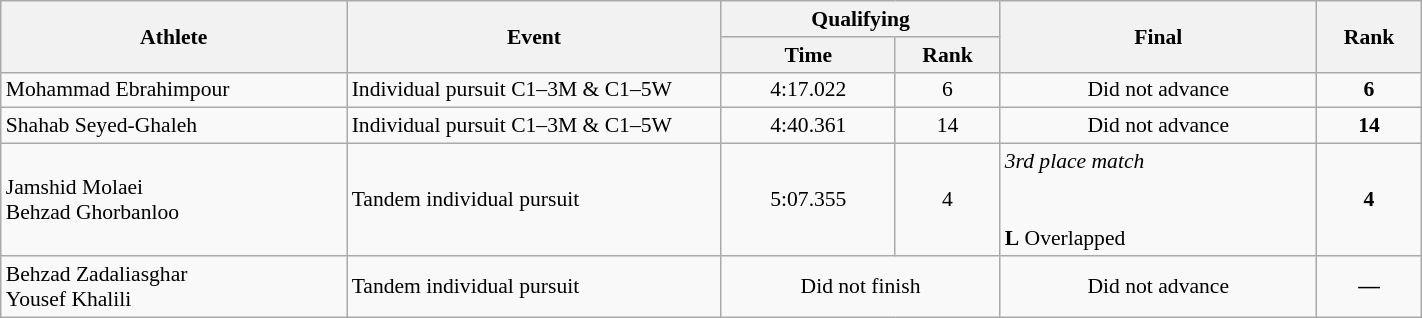<table class="wikitable" width="75%" style="text-align:center; font-size:90%">
<tr>
<th rowspan="2" width="12%">Athlete</th>
<th rowspan="2" width="13%">Event</th>
<th colspan="2">Qualifying</th>
<th rowspan="2" width="11%">Final</th>
<th rowspan="2" width="3%">Rank</th>
</tr>
<tr>
<th width="6%">Time</th>
<th width="3%">Rank</th>
</tr>
<tr>
<td align="left">Mohammad Ebrahimpour</td>
<td align="left">Individual pursuit C1–3M & C1–5W</td>
<td>4:17.022</td>
<td>6</td>
<td>Did not advance</td>
<td><strong>6</strong></td>
</tr>
<tr>
<td align="left">Shahab Seyed-Ghaleh</td>
<td align="left">Individual pursuit C1–3M & C1–5W</td>
<td>4:40.361</td>
<td>14</td>
<td>Did not advance</td>
<td><strong>14</strong></td>
</tr>
<tr>
<td align="left">Jamshid Molaei<br>Behzad Ghorbanloo</td>
<td align="left">Tandem individual pursuit</td>
<td>5:07.355</td>
<td>4 <strong></strong></td>
<td align="left"><em>3rd place match</em><br><br><br><strong>L</strong> Overlapped</td>
<td><strong>4</strong></td>
</tr>
<tr>
<td align="left">Behzad Zadaliasghar<br>Yousef Khalili</td>
<td align="left">Tandem individual pursuit</td>
<td colspan=2>Did not finish</td>
<td>Did not advance</td>
<td><strong>—</strong></td>
</tr>
</table>
